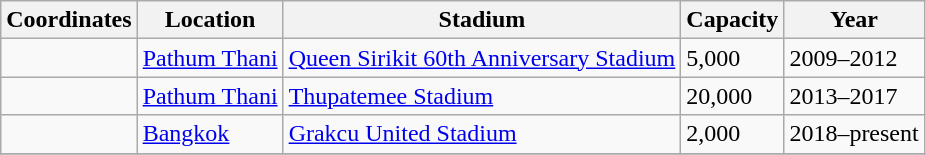<table class="wikitable sortable">
<tr>
<th>Coordinates</th>
<th>Location</th>
<th>Stadium</th>
<th>Capacity</th>
<th>Year</th>
</tr>
<tr>
<td></td>
<td><a href='#'>Pathum Thani</a></td>
<td><a href='#'>Queen Sirikit 60th Anniversary Stadium</a></td>
<td>5,000</td>
<td>2009–2012</td>
</tr>
<tr>
<td></td>
<td><a href='#'>Pathum Thani</a></td>
<td><a href='#'>Thupatemee Stadium</a></td>
<td>20,000</td>
<td>2013–2017</td>
</tr>
<tr>
<td></td>
<td><a href='#'>Bangkok</a></td>
<td><a href='#'>Grakcu United Stadium</a></td>
<td>2,000</td>
<td>2018–present</td>
</tr>
<tr>
</tr>
</table>
